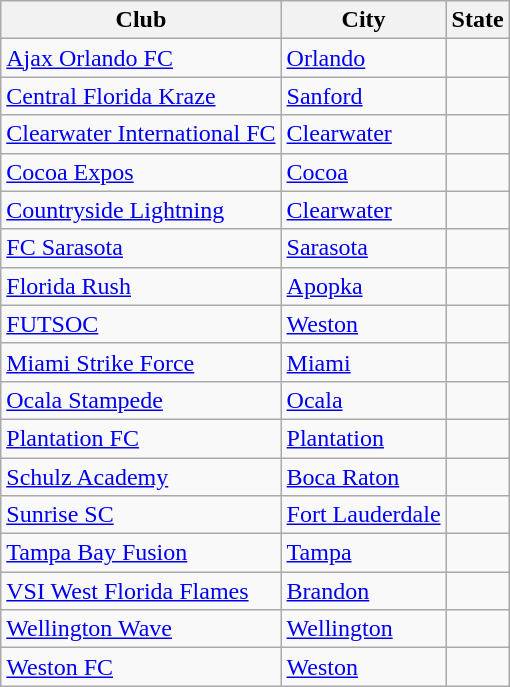<table class="wikitable">
<tr>
<th>Club</th>
<th>City</th>
<th>State</th>
</tr>
<tr>
<td><a href='#'>Ajax Orlando FC</a></td>
<td><a href='#'>Orlando</a></td>
<td></td>
</tr>
<tr>
<td><a href='#'>Central Florida Kraze</a></td>
<td><a href='#'>Sanford</a></td>
<td></td>
</tr>
<tr>
<td><a href='#'>Clearwater International FC</a></td>
<td><a href='#'>Clearwater</a></td>
<td></td>
</tr>
<tr>
<td><a href='#'>Cocoa Expos</a></td>
<td><a href='#'>Cocoa</a></td>
<td></td>
</tr>
<tr>
<td><a href='#'>Countryside Lightning</a></td>
<td><a href='#'>Clearwater</a></td>
<td></td>
</tr>
<tr>
<td><a href='#'>FC Sarasota</a></td>
<td><a href='#'>Sarasota</a></td>
<td></td>
</tr>
<tr>
<td><a href='#'>Florida Rush</a></td>
<td><a href='#'>Apopka</a></td>
<td></td>
</tr>
<tr>
<td><a href='#'>FUTSOC</a></td>
<td><a href='#'>Weston</a></td>
<td></td>
</tr>
<tr>
<td><a href='#'>Miami Strike Force</a></td>
<td><a href='#'>Miami</a></td>
<td></td>
</tr>
<tr>
<td><a href='#'>Ocala Stampede</a></td>
<td><a href='#'>Ocala</a></td>
<td></td>
</tr>
<tr>
<td><a href='#'>Plantation FC</a></td>
<td><a href='#'>Plantation</a></td>
<td></td>
</tr>
<tr>
<td><a href='#'>Schulz Academy</a></td>
<td><a href='#'>Boca Raton</a></td>
<td></td>
</tr>
<tr>
<td><a href='#'>Sunrise SC</a></td>
<td><a href='#'>Fort Lauderdale</a></td>
<td></td>
</tr>
<tr>
<td><a href='#'>Tampa Bay Fusion</a></td>
<td><a href='#'>Tampa</a></td>
<td></td>
</tr>
<tr>
<td><a href='#'>VSI West Florida Flames</a></td>
<td><a href='#'>Brandon</a></td>
<td></td>
</tr>
<tr>
<td><a href='#'>Wellington Wave</a></td>
<td><a href='#'>Wellington</a></td>
<td></td>
</tr>
<tr>
<td><a href='#'>Weston FC</a></td>
<td><a href='#'>Weston</a></td>
<td></td>
</tr>
</table>
